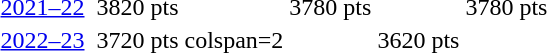<table>
<tr>
<td><a href='#'>2021–22</a></td>
<td></td>
<td>3820 pts</td>
<td></td>
<td>3780 pts</td>
<td><br></td>
<td>3780 pts</td>
</tr>
<tr>
<td><a href='#'>2022–23</a></td>
<td><br></td>
<td>3720 pts</td>
<td>colspan=2 </td>
<td></td>
<td>3620 pts</td>
</tr>
</table>
